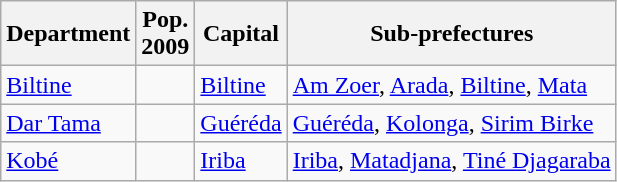<table class="wikitable">
<tr>
<th>Department</th>
<th>Pop.<br>2009</th>
<th>Capital</th>
<th>Sub-prefectures</th>
</tr>
<tr>
<td><a href='#'>Biltine</a></td>
<td align="right"></td>
<td><a href='#'>Biltine</a></td>
<td><a href='#'>Am Zoer</a>, <a href='#'>Arada</a>, <a href='#'>Biltine</a>, <a href='#'>Mata</a></td>
</tr>
<tr>
<td><a href='#'>Dar Tama</a></td>
<td align="right"></td>
<td><a href='#'>Guéréda</a></td>
<td><a href='#'>Guéréda</a>, <a href='#'>Kolonga</a>, <a href='#'>Sirim Birke</a></td>
</tr>
<tr>
<td><a href='#'>Kobé</a></td>
<td align="right"></td>
<td><a href='#'>Iriba</a></td>
<td><a href='#'>Iriba</a>, <a href='#'>Matadjana</a>, <a href='#'>Tiné Djagaraba</a></td>
</tr>
</table>
